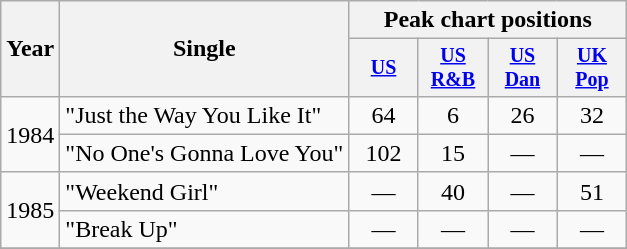<table class="wikitable" style="text-align:center;">
<tr>
<th rowspan="2">Year</th>
<th rowspan="2">Single</th>
<th colspan="4">Peak chart positions</th>
</tr>
<tr style="font-size:smaller;">
<th width="40"><a href='#'>US</a><br></th>
<th width="40"><a href='#'>US<br>R&B</a><br></th>
<th width="40"><a href='#'>US<br>Dan</a><br></th>
<th width="40"><a href='#'>UK Pop</a><br></th>
</tr>
<tr>
<td rowspan="2">1984</td>
<td align="left">"Just the Way You Like It"</td>
<td>64</td>
<td>6</td>
<td>26</td>
<td>32</td>
</tr>
<tr>
<td align="left">"No One's Gonna Love You"</td>
<td>102</td>
<td>15</td>
<td>—</td>
<td>—</td>
</tr>
<tr>
<td rowspan="2">1985</td>
<td align="left">"Weekend Girl"</td>
<td>—</td>
<td>40</td>
<td>—</td>
<td>51</td>
</tr>
<tr>
<td align="left">"Break Up"</td>
<td>—</td>
<td>—</td>
<td>—</td>
<td>—</td>
</tr>
<tr>
</tr>
</table>
